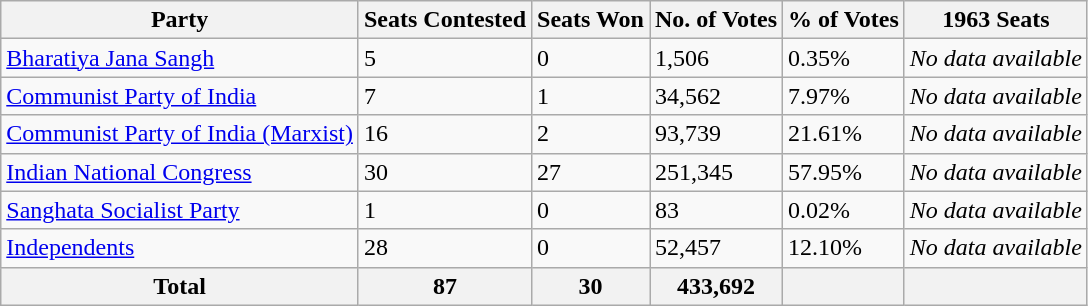<table class="wikitable sortable">
<tr>
<th>Party</th>
<th>Seats Contested</th>
<th>Seats Won</th>
<th>No. of Votes</th>
<th>% of Votes</th>
<th>1963 Seats</th>
</tr>
<tr>
<td><a href='#'>Bharatiya Jana Sangh</a></td>
<td>5</td>
<td>0</td>
<td>1,506</td>
<td>0.35%</td>
<td><em>No data available</em></td>
</tr>
<tr>
<td><a href='#'>Communist Party of India</a></td>
<td>7</td>
<td>1</td>
<td>34,562</td>
<td>7.97%</td>
<td><em>No data available</em></td>
</tr>
<tr>
<td><a href='#'>Communist Party of India (Marxist)</a></td>
<td>16</td>
<td>2</td>
<td>93,739</td>
<td>21.61%</td>
<td><em>No data available</em></td>
</tr>
<tr>
<td><a href='#'>Indian National Congress</a></td>
<td>30</td>
<td>27</td>
<td>251,345</td>
<td>57.95%</td>
<td><em>No data available</em></td>
</tr>
<tr>
<td><a href='#'>Sanghata Socialist Party</a></td>
<td>1</td>
<td>0</td>
<td>83</td>
<td>0.02%</td>
<td><em>No data available</em></td>
</tr>
<tr>
<td><a href='#'>Independents</a></td>
<td>28</td>
<td>0</td>
<td>52,457</td>
<td>12.10%</td>
<td><em>No data available</em></td>
</tr>
<tr>
<th>Total</th>
<th>87</th>
<th>30</th>
<th>433,692</th>
<th></th>
<th></th>
</tr>
</table>
